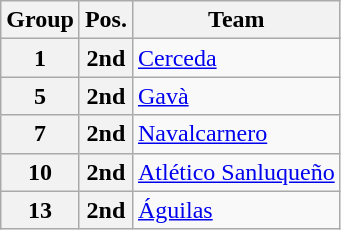<table class="wikitable">
<tr>
<th>Group</th>
<th>Pos.</th>
<th>Team</th>
</tr>
<tr>
<th>1</th>
<th>2nd</th>
<td><a href='#'>Cerceda</a></td>
</tr>
<tr>
<th>5</th>
<th>2nd</th>
<td><a href='#'>Gavà</a></td>
</tr>
<tr>
<th>7</th>
<th>2nd</th>
<td><a href='#'>Navalcarnero</a></td>
</tr>
<tr>
<th>10</th>
<th>2nd</th>
<td><a href='#'>Atlético Sanluqueño</a></td>
</tr>
<tr>
<th>13</th>
<th>2nd</th>
<td><a href='#'>Águilas</a></td>
</tr>
</table>
